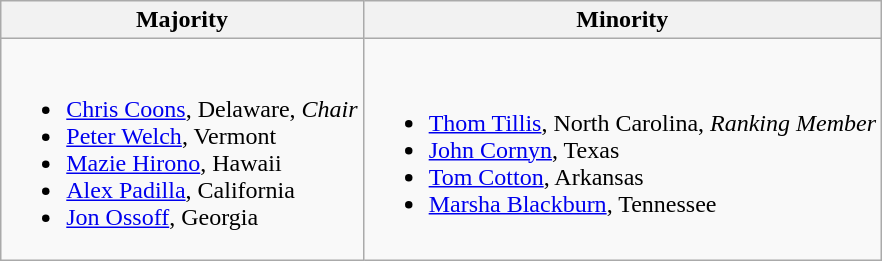<table class=wikitable>
<tr>
<th>Majority</th>
<th>Minority</th>
</tr>
<tr>
<td><br><ul><li><a href='#'>Chris Coons</a>, Delaware, <em>Chair</em></li><li><a href='#'>Peter Welch</a>, Vermont</li><li><a href='#'>Mazie Hirono</a>, Hawaii</li><li><a href='#'>Alex Padilla</a>, California</li><li><a href='#'>Jon Ossoff</a>, Georgia</li></ul></td>
<td><br><ul><li><a href='#'>Thom Tillis</a>, North Carolina, <em>Ranking Member</em></li><li><a href='#'>John Cornyn</a>, Texas</li><li><a href='#'>Tom Cotton</a>, Arkansas</li><li><a href='#'>Marsha Blackburn</a>, Tennessee</li></ul></td>
</tr>
</table>
